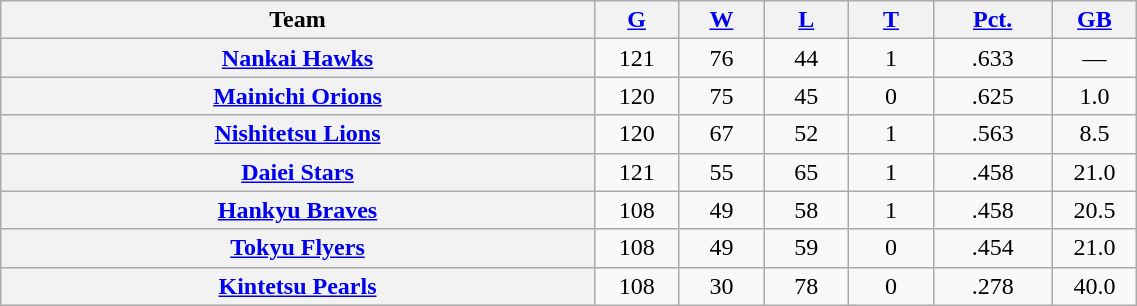<table class="wikitable plainrowheaders" width="60%" style="text-align:center;">
<tr>
<th scope="col" width="35%">Team</th>
<th scope="col" width="5%"><a href='#'>G</a></th>
<th scope="col" width="5%"><a href='#'>W</a></th>
<th scope="col" width="5%"><a href='#'>L</a></th>
<th scope="col" width="5%"><a href='#'>T</a></th>
<th scope="col" width="7%"><a href='#'>Pct.</a></th>
<th scope="col" width="5%"><a href='#'>GB</a></th>
</tr>
<tr>
<th scope="row" style="text-align:center;"><a href='#'>Nankai Hawks</a></th>
<td>121</td>
<td>76</td>
<td>44</td>
<td>1</td>
<td>.633</td>
<td>—</td>
</tr>
<tr>
<th scope="row" style="text-align:center;"><a href='#'>Mainichi Orions</a></th>
<td>120</td>
<td>75</td>
<td>45</td>
<td>0</td>
<td>.625</td>
<td>1.0</td>
</tr>
<tr>
<th scope="row" style="text-align:center;"><a href='#'>Nishitetsu Lions</a></th>
<td>120</td>
<td>67</td>
<td>52</td>
<td>1</td>
<td>.563</td>
<td>8.5</td>
</tr>
<tr>
<th scope="row" style="text-align:center;"><a href='#'>Daiei Stars</a></th>
<td>121</td>
<td>55</td>
<td>65</td>
<td>1</td>
<td>.458</td>
<td>21.0</td>
</tr>
<tr>
<th scope="row" style="text-align:center;"><a href='#'>Hankyu Braves</a></th>
<td>108</td>
<td>49</td>
<td>58</td>
<td>1</td>
<td>.458</td>
<td>20.5</td>
</tr>
<tr>
<th scope="row" style="text-align:center;"><a href='#'>Tokyu Flyers</a></th>
<td>108</td>
<td>49</td>
<td>59</td>
<td>0</td>
<td>.454</td>
<td>21.0</td>
</tr>
<tr>
<th scope="row" style="text-align:center;"><a href='#'>Kintetsu Pearls</a></th>
<td>108</td>
<td>30</td>
<td>78</td>
<td>0</td>
<td>.278</td>
<td>40.0</td>
</tr>
</table>
